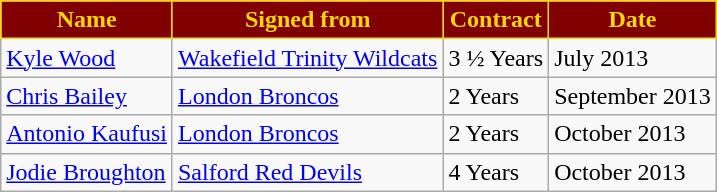<table class="wikitable">
<tr>
<th scope="col" style="background:#800000; color:gold; border:solid gold 1px">Name</th>
<th scope="col" style="background:#800000; color:gold; border:solid gold 1px">Signed from</th>
<th scope="col" style="background:#800000; color:gold; border:solid gold 1px">Contract</th>
<th scope="col" style="background:#800000; color:gold; border:solid gold 1px">Date</th>
</tr>
<tr>
<td><a href='#'>Kyle Wood</a></td>
<td><a href='#'>Wakefield Trinity Wildcats</a></td>
<td>3 ½ Years</td>
<td>July 2013</td>
</tr>
<tr>
<td><a href='#'>Chris Bailey</a></td>
<td><a href='#'>London Broncos</a></td>
<td>2 Years</td>
<td>September 2013</td>
</tr>
<tr>
<td><a href='#'>Antonio Kaufusi</a></td>
<td><a href='#'>London Broncos</a></td>
<td>2 Years</td>
<td>October 2013</td>
</tr>
<tr>
<td><a href='#'>Jodie Broughton</a></td>
<td><a href='#'>Salford Red Devils</a></td>
<td>4 Years</td>
<td>October 2013</td>
</tr>
</table>
